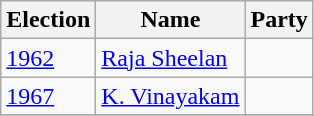<table class="wikitable sortable">
<tr>
<th>Election</th>
<th>Name</th>
<th colspan="2">Party</th>
</tr>
<tr>
<td><a href='#'>1962</a></td>
<td><a href='#'>Raja Sheelan</a></td>
<td></td>
</tr>
<tr>
<td><a href='#'>1967</a></td>
<td><a href='#'>K. Vinayakam</a></td>
<td></td>
</tr>
<tr>
</tr>
</table>
